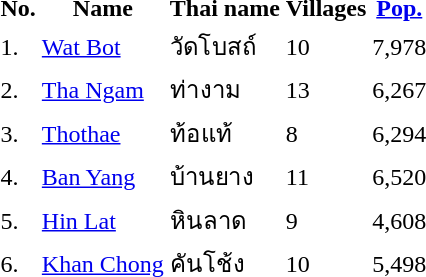<table>
<tr>
<th>No.</th>
<th>Name</th>
<th>Thai name</th>
<th>Villages</th>
<th><a href='#'>Pop.</a></th>
</tr>
<tr>
<td>1.</td>
<td><a href='#'>Wat Bot</a></td>
<td>วัดโบสถ์</td>
<td>10</td>
<td>7,978</td>
<td></td>
</tr>
<tr>
<td>2.</td>
<td><a href='#'>Tha Ngam</a></td>
<td>ท่างาม</td>
<td>13</td>
<td>6,267</td>
<td></td>
</tr>
<tr>
<td>3.</td>
<td><a href='#'>Thothae</a></td>
<td>ท้อแท้</td>
<td>8</td>
<td>6,294</td>
<td></td>
</tr>
<tr>
<td>4.</td>
<td><a href='#'>Ban Yang</a></td>
<td>บ้านยาง</td>
<td>11</td>
<td>6,520</td>
<td></td>
</tr>
<tr>
<td>5.</td>
<td><a href='#'>Hin Lat</a></td>
<td>หินลาด</td>
<td>9</td>
<td>4,608</td>
<td></td>
</tr>
<tr>
<td>6.</td>
<td><a href='#'>Khan Chong</a></td>
<td>คันโช้ง</td>
<td>10</td>
<td>5,498</td>
<td></td>
</tr>
</table>
